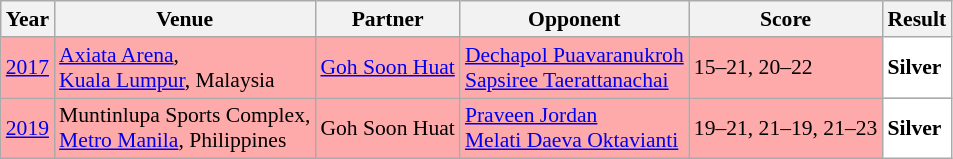<table class="sortable wikitable" style="font-size: 90%;">
<tr>
<th>Year</th>
<th>Venue</th>
<th>Partner</th>
<th>Opponent</th>
<th>Score</th>
<th>Result</th>
</tr>
<tr style="background:#FFAAAA">
<td align="center"><a href='#'>2017</a></td>
<td align="left"><a href='#'>Axiata Arena</a>,<br><a href='#'>Kuala Lumpur</a>, Malaysia</td>
<td align="left"> <a href='#'>Goh Soon Huat</a></td>
<td align="left"> <a href='#'>Dechapol Puavaranukroh</a><br> <a href='#'>Sapsiree Taerattanachai</a></td>
<td align="left">15–21, 20–22</td>
<td style="text-align:left; background:white"> <strong>Silver</strong></td>
</tr>
<tr style="background:#FFAAAA">
<td align="center"><a href='#'>2019</a></td>
<td align="left">Muntinlupa Sports Complex,<br><a href='#'>Metro Manila</a>, Philippines</td>
<td align="left"> Goh Soon Huat</td>
<td align="left"> <a href='#'>Praveen Jordan</a><br> <a href='#'>Melati Daeva Oktavianti</a></td>
<td align="left">19–21, 21–19, 21–23</td>
<td style="text-align:left; background:white"> <strong>Silver</strong></td>
</tr>
</table>
